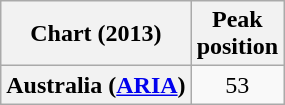<table class="wikitable sortable plainrowheaders" style="text-align:center;">
<tr>
<th>Chart (2013)</th>
<th>Peak<br>position</th>
</tr>
<tr>
<th scope="row">Australia (<a href='#'>ARIA</a>)</th>
<td>53</td>
</tr>
</table>
